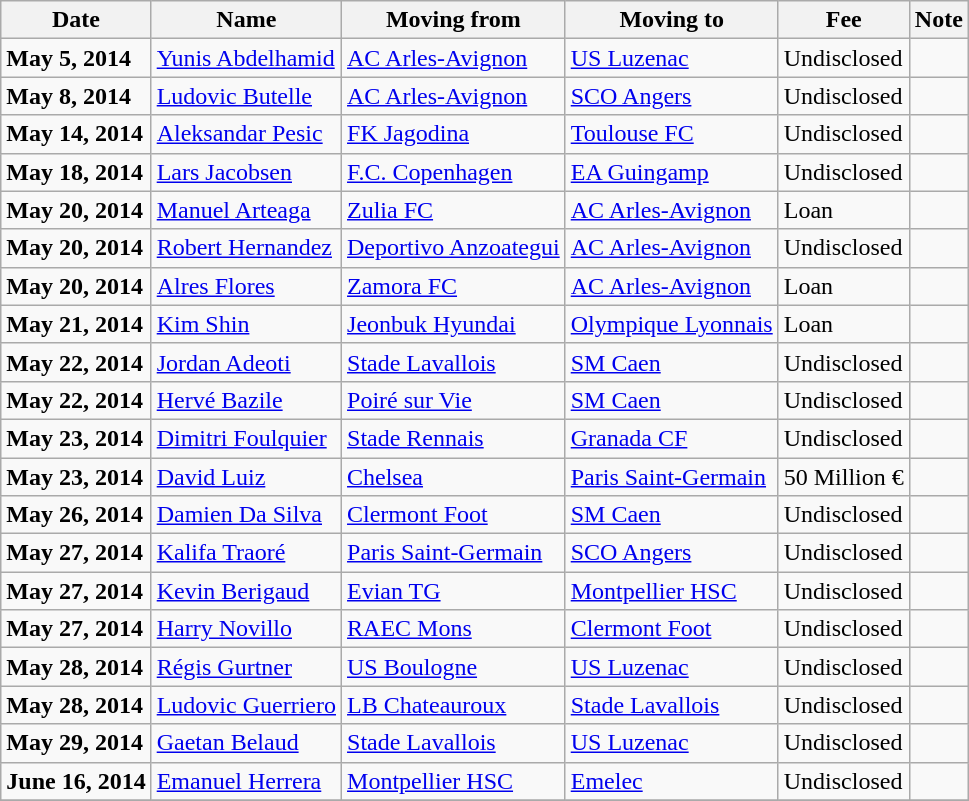<table class="wikitable sortable">
<tr>
<th>Date</th>
<th>Name</th>
<th>Moving from</th>
<th>Moving to</th>
<th>Fee</th>
<th>Note</th>
</tr>
<tr>
<td><strong>May 5, 2014</strong></td>
<td> <a href='#'>Yunis Abdelhamid</a></td>
<td> <a href='#'>AC Arles-Avignon</a></td>
<td> <a href='#'>US Luzenac</a></td>
<td>Undisclosed</td>
<td></td>
</tr>
<tr>
<td><strong>May 8, 2014</strong></td>
<td> <a href='#'>Ludovic Butelle</a></td>
<td> <a href='#'>AC Arles-Avignon</a></td>
<td> <a href='#'>SCO Angers</a></td>
<td>Undisclosed</td>
<td></td>
</tr>
<tr>
<td><strong>May 14, 2014</strong></td>
<td> <a href='#'>Aleksandar Pesic</a></td>
<td> <a href='#'>FK Jagodina</a></td>
<td> <a href='#'>Toulouse FC</a></td>
<td>Undisclosed</td>
<td></td>
</tr>
<tr>
<td><strong>May 18, 2014</strong></td>
<td> <a href='#'>Lars Jacobsen</a></td>
<td> <a href='#'>F.C. Copenhagen</a></td>
<td> <a href='#'>EA Guingamp</a></td>
<td>Undisclosed</td>
<td></td>
</tr>
<tr>
<td><strong>May 20, 2014</strong></td>
<td> <a href='#'>Manuel Arteaga</a></td>
<td> <a href='#'>Zulia FC</a></td>
<td> <a href='#'>AC Arles-Avignon</a></td>
<td>Loan</td>
<td></td>
</tr>
<tr>
<td><strong>May 20, 2014</strong></td>
<td> <a href='#'>Robert Hernandez</a></td>
<td> <a href='#'>Deportivo Anzoategui</a></td>
<td> <a href='#'>AC Arles-Avignon</a></td>
<td>Undisclosed</td>
<td></td>
</tr>
<tr>
<td><strong>May 20, 2014</strong></td>
<td> <a href='#'>Alres Flores</a></td>
<td> <a href='#'>Zamora FC</a></td>
<td> <a href='#'>AC Arles-Avignon</a></td>
<td>Loan</td>
<td></td>
</tr>
<tr>
<td><strong>May 21, 2014</strong></td>
<td> <a href='#'>Kim Shin</a></td>
<td> <a href='#'>Jeonbuk Hyundai</a></td>
<td> <a href='#'>Olympique Lyonnais</a></td>
<td>Loan</td>
<td></td>
</tr>
<tr>
<td><strong>May 22, 2014</strong></td>
<td> <a href='#'>Jordan Adeoti</a></td>
<td> <a href='#'>Stade Lavallois</a></td>
<td> <a href='#'>SM Caen</a></td>
<td>Undisclosed</td>
<td></td>
</tr>
<tr>
<td><strong>May 22, 2014</strong></td>
<td> <a href='#'>Hervé Bazile</a></td>
<td> <a href='#'>Poiré sur Vie</a></td>
<td> <a href='#'>SM Caen</a></td>
<td>Undisclosed</td>
<td></td>
</tr>
<tr>
<td><strong>May 23, 2014</strong></td>
<td> <a href='#'>Dimitri Foulquier</a></td>
<td> <a href='#'>Stade Rennais</a></td>
<td> <a href='#'>Granada CF</a></td>
<td>Undisclosed</td>
<td></td>
</tr>
<tr>
<td><strong>May 23, 2014</strong></td>
<td> <a href='#'>David Luiz</a></td>
<td> <a href='#'>Chelsea</a></td>
<td> <a href='#'>Paris Saint-Germain</a></td>
<td>50 Million €</td>
<td></td>
</tr>
<tr>
<td><strong>May 26, 2014</strong></td>
<td> <a href='#'>Damien Da Silva</a></td>
<td> <a href='#'>Clermont Foot</a></td>
<td> <a href='#'>SM Caen</a></td>
<td>Undisclosed</td>
<td></td>
</tr>
<tr>
<td><strong>May 27, 2014</strong></td>
<td> <a href='#'>Kalifa Traoré</a></td>
<td> <a href='#'>Paris Saint-Germain</a></td>
<td> <a href='#'>SCO Angers</a></td>
<td>Undisclosed</td>
<td></td>
</tr>
<tr>
<td><strong>May 27, 2014</strong></td>
<td> <a href='#'>Kevin Berigaud</a></td>
<td> <a href='#'>Evian TG</a></td>
<td> <a href='#'>Montpellier HSC</a></td>
<td>Undisclosed</td>
<td></td>
</tr>
<tr>
<td><strong>May 27, 2014</strong></td>
<td> <a href='#'>Harry Novillo</a></td>
<td> <a href='#'>RAEC Mons</a></td>
<td> <a href='#'>Clermont Foot</a></td>
<td>Undisclosed</td>
<td></td>
</tr>
<tr>
<td><strong>May 28, 2014</strong></td>
<td> <a href='#'>Régis Gurtner</a></td>
<td> <a href='#'>US Boulogne</a></td>
<td> <a href='#'>US Luzenac</a></td>
<td>Undisclosed</td>
<td></td>
</tr>
<tr>
<td><strong>May 28, 2014</strong></td>
<td> <a href='#'>Ludovic Guerriero</a></td>
<td> <a href='#'>LB Chateauroux</a></td>
<td> <a href='#'>Stade Lavallois</a></td>
<td>Undisclosed</td>
<td></td>
</tr>
<tr>
<td><strong>May 29, 2014</strong></td>
<td> <a href='#'>Gaetan Belaud</a></td>
<td> <a href='#'>Stade Lavallois</a></td>
<td> <a href='#'>US Luzenac</a></td>
<td>Undisclosed</td>
<td></td>
</tr>
<tr>
<td><strong>June 16, 2014</strong></td>
<td> <a href='#'>Emanuel Herrera</a></td>
<td> <a href='#'>Montpellier HSC</a></td>
<td> <a href='#'>Emelec</a></td>
<td>Undisclosed</td>
<td></td>
</tr>
<tr>
</tr>
</table>
